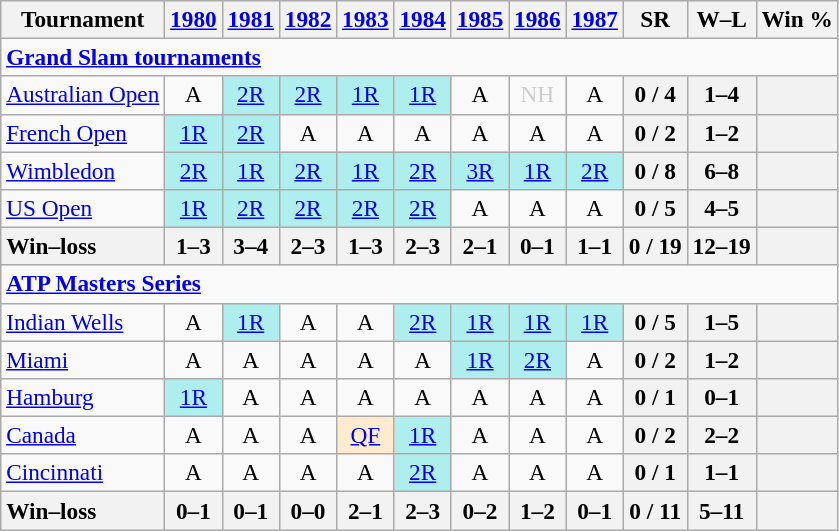<table class=wikitable style=text-align:center;font-size:97%>
<tr>
<th>Tournament</th>
<th><a href='#'>1980</a></th>
<th><a href='#'>1981</a></th>
<th><a href='#'>1982</a></th>
<th><a href='#'>1983</a></th>
<th><a href='#'>1984</a></th>
<th><a href='#'>1985</a></th>
<th><a href='#'>1986</a></th>
<th><a href='#'>1987</a></th>
<th>SR</th>
<th>W–L</th>
<th>Win %</th>
</tr>
<tr>
<td colspan=23 align=left><strong><a href='#'>Grand Slam tournaments</a></strong></td>
</tr>
<tr>
<td align=left><a href='#'>Australian Open</a></td>
<td>A</td>
<td bgcolor=afeeee><a href='#'>2R</a></td>
<td bgcolor=afeeee><a href='#'>2R</a></td>
<td bgcolor=afeeee><a href='#'>1R</a></td>
<td bgcolor=afeeee><a href='#'>1R</a></td>
<td>A</td>
<td colspan=1 style=color:#cccccc>NH</td>
<td>A</td>
<th>0 / 4</th>
<th>1–4</th>
<th></th>
</tr>
<tr>
<td align=left><a href='#'>French Open</a></td>
<td bgcolor=afeeee><a href='#'>1R</a></td>
<td bgcolor=afeeee><a href='#'>2R</a></td>
<td>A</td>
<td>A</td>
<td>A</td>
<td>A</td>
<td>A</td>
<td>A</td>
<th>0 / 2</th>
<th>1–2</th>
<th></th>
</tr>
<tr>
<td align=left><a href='#'>Wimbledon</a></td>
<td bgcolor=afeeee><a href='#'>2R</a></td>
<td bgcolor=afeeee><a href='#'>1R</a></td>
<td bgcolor=afeeee><a href='#'>2R</a></td>
<td bgcolor=afeeee><a href='#'>1R</a></td>
<td bgcolor=afeeee><a href='#'>2R</a></td>
<td bgcolor=afeeee><a href='#'>3R</a></td>
<td bgcolor=afeeee><a href='#'>1R</a></td>
<td bgcolor=afeeee><a href='#'>2R</a></td>
<th>0 / 8</th>
<th>6–8</th>
<th></th>
</tr>
<tr>
<td align=left><a href='#'>US Open</a></td>
<td bgcolor=afeeee><a href='#'>1R</a></td>
<td bgcolor=afeeee><a href='#'>2R</a></td>
<td bgcolor=afeeee><a href='#'>2R</a></td>
<td bgcolor=afeeee><a href='#'>2R</a></td>
<td bgcolor=afeeee><a href='#'>2R</a></td>
<td>A</td>
<td>A</td>
<td>A</td>
<th>0 / 5</th>
<th>4–5</th>
<th></th>
</tr>
<tr>
<th style=text-align:left>Win–loss</th>
<th>1–3</th>
<th>3–4</th>
<th>2–3</th>
<th>1–3</th>
<th>2–3</th>
<th>2–1</th>
<th>0–1</th>
<th>1–1</th>
<th>0 / 19</th>
<th>12–19</th>
<th></th>
</tr>
<tr>
<td colspan=23 align=left><strong><a href='#'>ATP Masters Series</a></strong></td>
</tr>
<tr>
<td align=left><a href='#'>Indian Wells</a></td>
<td>A</td>
<td bgcolor=afeeee><a href='#'>1R</a></td>
<td>A</td>
<td>A</td>
<td bgcolor=afeeee><a href='#'>2R</a></td>
<td bgcolor=afeeee><a href='#'>1R</a></td>
<td bgcolor=afeeee><a href='#'>1R</a></td>
<td bgcolor=afeeee><a href='#'>1R</a></td>
<th>0 / 5</th>
<th>1–5</th>
<th></th>
</tr>
<tr>
<td align=left><a href='#'>Miami</a></td>
<td>A</td>
<td>A</td>
<td>A</td>
<td>A</td>
<td>A</td>
<td bgcolor=afeeee><a href='#'>1R</a></td>
<td bgcolor=afeeee><a href='#'>2R</a></td>
<td>A</td>
<th>0 / 2</th>
<th>1–2</th>
<th></th>
</tr>
<tr>
<td align=left><a href='#'>Hamburg</a></td>
<td bgcolor=afeeee><a href='#'>1R</a></td>
<td>A</td>
<td>A</td>
<td>A</td>
<td>A</td>
<td>A</td>
<td>A</td>
<td>A</td>
<th>0 / 1</th>
<th>0–1</th>
<th></th>
</tr>
<tr>
<td align=left><a href='#'>Canada</a></td>
<td>A</td>
<td>A</td>
<td>A</td>
<td bgcolor=ffebcd><a href='#'>QF</a></td>
<td bgcolor=afeeee><a href='#'>1R</a></td>
<td>A</td>
<td>A</td>
<td>A</td>
<th>0 / 2</th>
<th>2–2</th>
<th></th>
</tr>
<tr>
<td align=left><a href='#'>Cincinnati</a></td>
<td>A</td>
<td>A</td>
<td>A</td>
<td>A</td>
<td bgcolor=afeeee><a href='#'>2R</a></td>
<td>A</td>
<td>A</td>
<td>A</td>
<th>0 / 1</th>
<th>1–1</th>
<th></th>
</tr>
<tr>
<th style=text-align:left>Win–loss</th>
<th>0–1</th>
<th>0–1</th>
<th>0–0</th>
<th>2–1</th>
<th>2–3</th>
<th>0–2</th>
<th>1–2</th>
<th>0–1</th>
<th>0 / 11</th>
<th>5–11</th>
<th></th>
</tr>
</table>
